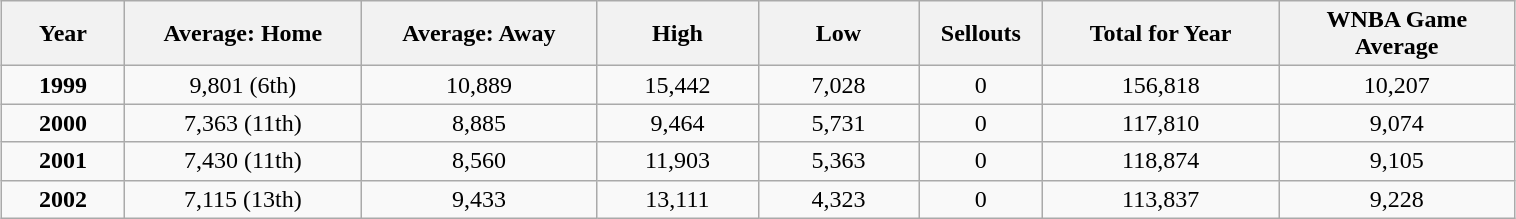<table class="wikitable" style="margin:0.2em auto;">
<tr>
<th width=75>Year</th>
<th width=150>Average: Home</th>
<th width=150>Average: Away</th>
<th width=100>High</th>
<th width=100>Low</th>
<th width=75>Sellouts</th>
<th width=150>Total for Year</th>
<th width=150>WNBA Game Average</th>
</tr>
<tr align="center">
<td><strong>1999</strong></td>
<td>9,801 (6th)</td>
<td>10,889</td>
<td>15,442</td>
<td>7,028</td>
<td>0</td>
<td>156,818</td>
<td>10,207</td>
</tr>
<tr align="center">
<td><strong>2000</strong></td>
<td>7,363 (11th)</td>
<td>8,885</td>
<td>9,464</td>
<td>5,731</td>
<td>0</td>
<td>117,810</td>
<td>9,074</td>
</tr>
<tr align="center">
<td><strong>2001</strong></td>
<td>7,430 (11th)</td>
<td>8,560</td>
<td>11,903</td>
<td>5,363</td>
<td>0</td>
<td>118,874</td>
<td>9,105</td>
</tr>
<tr align="center">
<td><strong>2002</strong></td>
<td>7,115 (13th)</td>
<td>9,433</td>
<td>13,111</td>
<td>4,323</td>
<td>0</td>
<td>113,837</td>
<td>9,228</td>
</tr>
</table>
